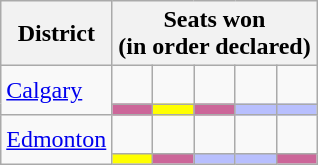<table class="wikitable">
<tr>
<th>District</th>
<th colspan=5>Seats won<br>(in order declared)</th>
</tr>
<tr>
<td rowspan="2"><a href='#'>Calgary</a></td>
<td width=20 > </td>
<td width=20 > </td>
<td width=20 > </td>
<td width=20 > </td>
<td width=20 > </td>
</tr>
<tr>
<th scope="col" style="background-color:#CC6699;"></th>
<th scope="col" style="background-color:#FFFF00;"></th>
<th scope="col" style="background-color:#CC6699;"></th>
<th scope="col" style="background-color:#B8BFFE;"></th>
<th scope="col" style="background-color:#B8BFFE;"></th>
</tr>
<tr>
<td rowspan="2"><a href='#'>Edmonton</a></td>
<td> </td>
<td> </td>
<td> </td>
<td> </td>
<td> </td>
</tr>
<tr>
<th scope="col" style="background-color:#FFFF00;"></th>
<th scope="col" style="background-color:#CC6699;"></th>
<th scope="col" style="background-color:#B8BFFE;"></th>
<th scope="col" style="background-color:#B8BFFE;"></th>
<th scope="col" style="background-color:#CC6699;"></th>
</tr>
</table>
